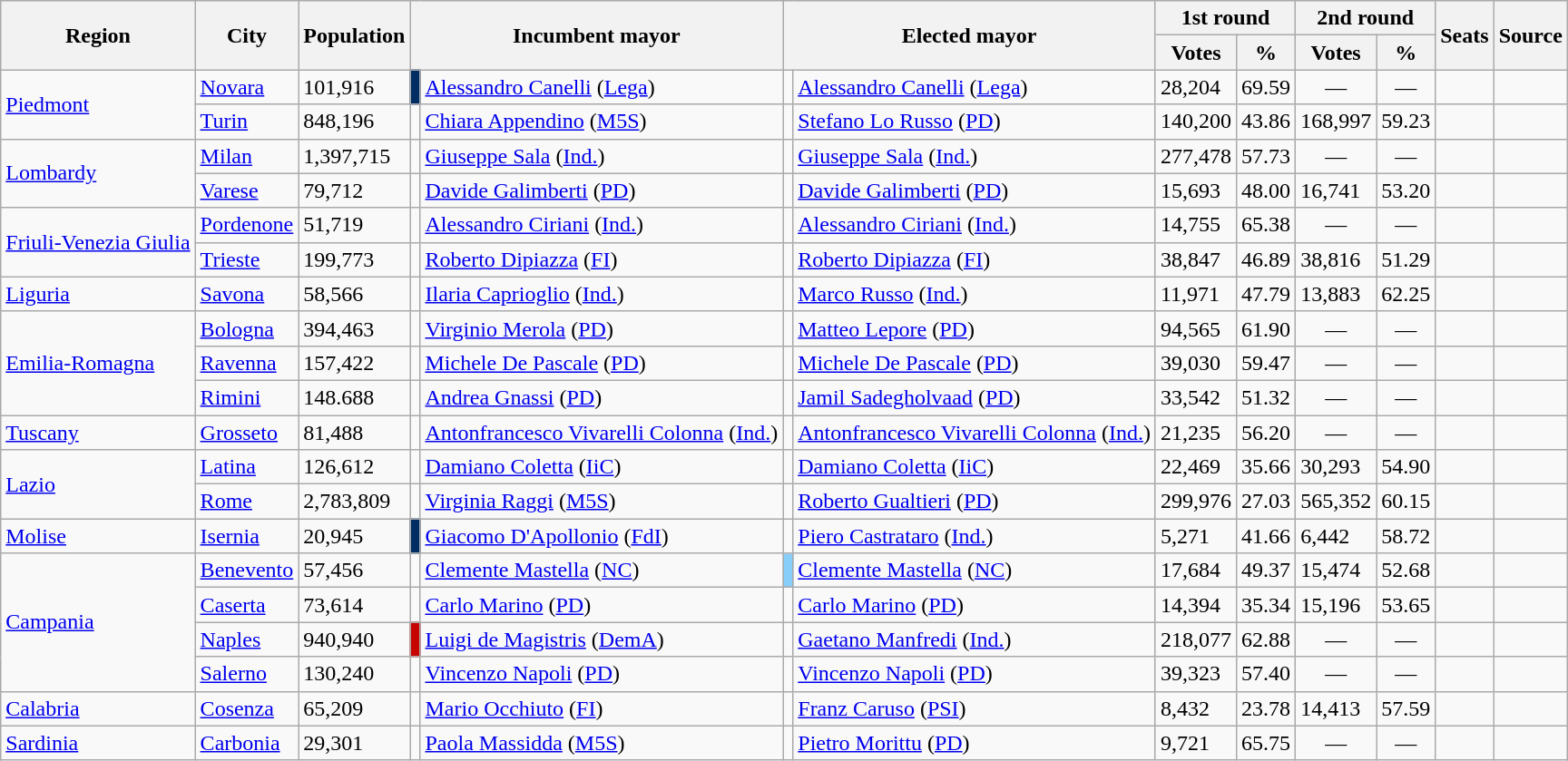<table class=wikitable>
<tr>
<th rowspan=2>Region</th>
<th rowspan=2>City</th>
<th rowspan=2>Population</th>
<th colspan=2 rowspan=2>Incumbent mayor</th>
<th colspan=2 rowspan=2>Elected mayor</th>
<th colspan=2>1st round</th>
<th colspan=2>2nd round</th>
<th rowspan=2>Seats</th>
<th rowspan=2>Source</th>
</tr>
<tr>
<th>Votes</th>
<th>%</th>
<th>Votes</th>
<th>%</th>
</tr>
<tr>
<td rowspan=2> <a href='#'>Piedmont</a></td>
<td><a href='#'>Novara</a></td>
<td>101,916</td>
<td bgcolor=#002E63></td>
<td><a href='#'>Alessandro Canelli</a> (<a href='#'>Lega</a>)</td>
<td bgcolor=></td>
<td><a href='#'>Alessandro Canelli</a> (<a href='#'>Lega</a>)</td>
<td>28,204</td>
<td>69.59</td>
<td align=center>—</td>
<td align=center>—</td>
<td></td>
<td></td>
</tr>
<tr>
<td><a href='#'>Turin</a></td>
<td>848,196</td>
<td bgcolor=></td>
<td><a href='#'>Chiara Appendino</a> (<a href='#'>M5S</a>)</td>
<td bgcolor=></td>
<td><a href='#'>Stefano Lo Russo</a> (<a href='#'>PD</a>)</td>
<td>140,200</td>
<td>43.86</td>
<td>168,997</td>
<td>59.23</td>
<td></td>
<td></td>
</tr>
<tr>
<td rowspan=2> <a href='#'>Lombardy</a></td>
<td><a href='#'>Milan</a></td>
<td>1,397,715</td>
<td bgcolor=></td>
<td><a href='#'>Giuseppe Sala</a> (<a href='#'>Ind.</a>)</td>
<td bgcolor=></td>
<td><a href='#'>Giuseppe Sala</a> (<a href='#'>Ind.</a>)</td>
<td>277,478</td>
<td>57.73</td>
<td align=center>—</td>
<td align=center>—</td>
<td></td>
<td></td>
</tr>
<tr>
<td><a href='#'>Varese</a></td>
<td>79,712</td>
<td bgcolor=></td>
<td><a href='#'>Davide Galimberti</a> (<a href='#'>PD</a>)</td>
<td bgcolor=></td>
<td><a href='#'>Davide Galimberti</a> (<a href='#'>PD</a>)</td>
<td>15,693</td>
<td>48.00</td>
<td>16,741</td>
<td>53.20</td>
<td></td>
<td></td>
</tr>
<tr>
<td rowspan=2> <a href='#'>Friuli-Venezia Giulia</a></td>
<td><a href='#'>Pordenone</a></td>
<td>51,719</td>
<td bgcolor=></td>
<td><a href='#'>Alessandro Ciriani</a> (<a href='#'>Ind.</a>)</td>
<td bgcolor=></td>
<td><a href='#'>Alessandro Ciriani</a> (<a href='#'>Ind.</a>)</td>
<td>14,755</td>
<td>65.38</td>
<td align=center>—</td>
<td align=center>—</td>
<td></td>
<td></td>
</tr>
<tr>
<td><a href='#'>Trieste</a></td>
<td>199,773</td>
<td bgcolor=></td>
<td><a href='#'>Roberto Dipiazza</a> (<a href='#'>FI</a>)</td>
<td bgcolor=></td>
<td><a href='#'>Roberto Dipiazza</a> (<a href='#'>FI</a>)</td>
<td>38,847</td>
<td>46.89</td>
<td>38,816</td>
<td>51.29</td>
<td></td>
<td></td>
</tr>
<tr>
<td> <a href='#'>Liguria</a></td>
<td><a href='#'>Savona</a></td>
<td>58,566</td>
<td bgcolor=></td>
<td><a href='#'>Ilaria Caprioglio</a> (<a href='#'>Ind.</a>)</td>
<td bgcolor=></td>
<td><a href='#'>Marco Russo</a> (<a href='#'>Ind.</a>)</td>
<td>11,971</td>
<td>47.79</td>
<td>13,883</td>
<td>62.25</td>
<td></td>
<td></td>
</tr>
<tr>
<td rowspan=3> <a href='#'>Emilia-Romagna</a></td>
<td><a href='#'>Bologna</a></td>
<td>394,463</td>
<td bgcolor=></td>
<td><a href='#'>Virginio Merola</a> (<a href='#'>PD</a>)</td>
<td bgcolor=></td>
<td><a href='#'>Matteo Lepore</a> (<a href='#'>PD</a>)</td>
<td>94,565</td>
<td>61.90</td>
<td align=center>—</td>
<td align=center>—</td>
<td></td>
<td></td>
</tr>
<tr>
<td><a href='#'>Ravenna</a></td>
<td>157,422</td>
<td bgcolor=></td>
<td><a href='#'>Michele De Pascale</a> (<a href='#'>PD</a>)</td>
<td bgcolor=></td>
<td><a href='#'>Michele De Pascale</a> (<a href='#'>PD</a>)</td>
<td>39,030</td>
<td>59.47</td>
<td align=center>—</td>
<td align=center>—</td>
<td></td>
<td></td>
</tr>
<tr>
<td><a href='#'>Rimini</a></td>
<td>148.688</td>
<td bgcolor=></td>
<td><a href='#'>Andrea Gnassi</a> (<a href='#'>PD</a>)</td>
<td bgcolor=></td>
<td><a href='#'>Jamil Sadegholvaad</a> (<a href='#'>PD</a>)</td>
<td>33,542</td>
<td>51.32</td>
<td align=center>—</td>
<td align=center>—</td>
<td></td>
<td></td>
</tr>
<tr>
<td> <a href='#'>Tuscany</a></td>
<td><a href='#'>Grosseto</a></td>
<td>81,488</td>
<td bgcolor=></td>
<td><a href='#'>Antonfrancesco Vivarelli Colonna</a> (<a href='#'>Ind.</a>)</td>
<td bgcolor=></td>
<td><a href='#'>Antonfrancesco Vivarelli Colonna</a> (<a href='#'>Ind.</a>)</td>
<td>21,235</td>
<td>56.20</td>
<td align=center>—</td>
<td align=center>—</td>
<td></td>
<td></td>
</tr>
<tr>
<td rowspan=2> <a href='#'>Lazio</a></td>
<td><a href='#'>Latina</a></td>
<td>126,612</td>
<td bgcolor=></td>
<td><a href='#'>Damiano Coletta</a> (<a href='#'>IiC</a>)</td>
<td bgcolor=></td>
<td><a href='#'>Damiano Coletta</a> (<a href='#'>IiC</a>)</td>
<td>22,469</td>
<td>35.66</td>
<td>30,293</td>
<td>54.90</td>
<td></td>
<td></td>
</tr>
<tr>
<td><a href='#'>Rome</a></td>
<td>2,783,809</td>
<td bgcolor=></td>
<td><a href='#'>Virginia Raggi</a> (<a href='#'>M5S</a>)</td>
<td bgcolor=></td>
<td><a href='#'>Roberto Gualtieri</a> (<a href='#'>PD</a>)</td>
<td>299,976</td>
<td>27.03</td>
<td>565,352</td>
<td>60.15</td>
<td></td>
<td></td>
</tr>
<tr>
<td> <a href='#'>Molise</a></td>
<td><a href='#'>Isernia</a></td>
<td>20,945</td>
<td bgcolor=#002E63></td>
<td><a href='#'>Giacomo D'Apollonio</a> (<a href='#'>FdI</a>)</td>
<td bgcolor=></td>
<td><a href='#'>Piero Castrataro</a> (<a href='#'>Ind.</a>)</td>
<td>5,271</td>
<td>41.66</td>
<td>6,442</td>
<td>58.72</td>
<td></td>
<td></td>
</tr>
<tr>
<td rowspan=4> <a href='#'>Campania</a></td>
<td><a href='#'>Benevento</a></td>
<td>57,456</td>
<td bgcolor=></td>
<td><a href='#'>Clemente Mastella</a> (<a href='#'>NC</a>)</td>
<td bgcolor=#87CEFA></td>
<td><a href='#'>Clemente Mastella</a> (<a href='#'>NC</a>)</td>
<td>17,684</td>
<td>49.37</td>
<td>15,474</td>
<td>52.68</td>
<td></td>
<td></td>
</tr>
<tr>
<td><a href='#'>Caserta</a></td>
<td>73,614</td>
<td bgcolor=></td>
<td><a href='#'>Carlo Marino</a> (<a href='#'>PD</a>)</td>
<td bgcolor=></td>
<td><a href='#'>Carlo Marino</a> (<a href='#'>PD</a>)</td>
<td>14,394</td>
<td>35.34</td>
<td>15,196</td>
<td>53.65</td>
<td></td>
<td></td>
</tr>
<tr>
<td><a href='#'>Naples</a></td>
<td>940,940</td>
<td bgcolor=#C60400></td>
<td><a href='#'>Luigi de Magistris</a> (<a href='#'>DemA</a>)</td>
<td bgcolor=></td>
<td><a href='#'>Gaetano Manfredi</a> (<a href='#'>Ind.</a>)</td>
<td>218,077</td>
<td>62.88</td>
<td align=center>—</td>
<td align=center>—</td>
<td></td>
<td></td>
</tr>
<tr>
<td><a href='#'>Salerno</a></td>
<td>130,240</td>
<td bgcolor=></td>
<td><a href='#'>Vincenzo Napoli</a> (<a href='#'>PD</a>)</td>
<td bgcolor=></td>
<td><a href='#'>Vincenzo Napoli</a> (<a href='#'>PD</a>)</td>
<td>39,323</td>
<td>57.40</td>
<td align=center>—</td>
<td align=center>—</td>
<td></td>
<td></td>
</tr>
<tr>
<td> <a href='#'>Calabria</a></td>
<td><a href='#'>Cosenza</a></td>
<td>65,209</td>
<td bgcolor=></td>
<td><a href='#'>Mario Occhiuto</a> (<a href='#'>FI</a>)</td>
<td bgcolor=></td>
<td><a href='#'>Franz Caruso</a> (<a href='#'>PSI</a>)</td>
<td>8,432</td>
<td>23.78</td>
<td>14,413</td>
<td>57.59</td>
<td></td>
<td></td>
</tr>
<tr>
<td> <a href='#'>Sardinia</a></td>
<td><a href='#'>Carbonia</a></td>
<td>29,301</td>
<td bgcolor=></td>
<td><a href='#'>Paola Massidda</a> (<a href='#'>M5S</a>)</td>
<td bgcolor=></td>
<td><a href='#'>Pietro Morittu</a> (<a href='#'>PD</a>)</td>
<td>9,721</td>
<td>65.75</td>
<td align=center>—</td>
<td align=center>—</td>
<td></td>
<td></td>
</tr>
</table>
